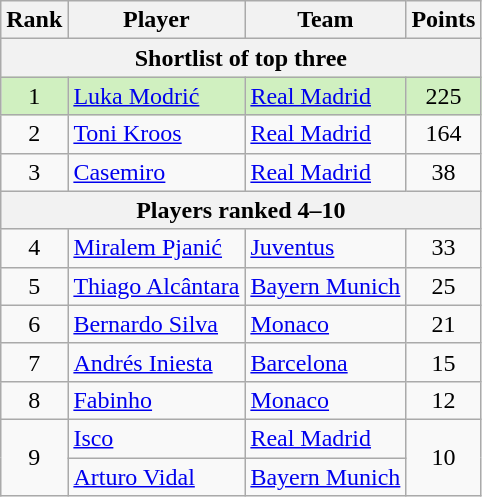<table class="wikitable" style="text-align:center">
<tr>
<th>Rank</th>
<th>Player</th>
<th>Team</th>
<th>Points</th>
</tr>
<tr>
<th colspan=4>Shortlist of top three</th>
</tr>
<tr bgcolor="#D0F0C0">
<td>1</td>
<td align=left> <a href='#'>Luka Modrić</a></td>
<td align=left> <a href='#'>Real Madrid</a></td>
<td>225</td>
</tr>
<tr>
<td>2</td>
<td align=left> <a href='#'>Toni Kroos</a></td>
<td align=left> <a href='#'>Real Madrid</a></td>
<td>164</td>
</tr>
<tr>
<td>3</td>
<td align=left> <a href='#'>Casemiro</a></td>
<td align=left> <a href='#'>Real Madrid</a></td>
<td>38</td>
</tr>
<tr>
<th colspan=4>Players ranked 4–10</th>
</tr>
<tr>
<td>4</td>
<td align=left> <a href='#'>Miralem Pjanić</a></td>
<td align=left> <a href='#'>Juventus</a></td>
<td>33</td>
</tr>
<tr>
<td>5</td>
<td align=left> <a href='#'>Thiago Alcântara</a></td>
<td align=left> <a href='#'>Bayern Munich</a></td>
<td>25</td>
</tr>
<tr>
<td>6</td>
<td align=left> <a href='#'>Bernardo Silva</a></td>
<td align=left> <a href='#'>Monaco</a></td>
<td>21</td>
</tr>
<tr>
<td>7</td>
<td align=left> <a href='#'>Andrés Iniesta</a></td>
<td align=left> <a href='#'>Barcelona</a></td>
<td>15</td>
</tr>
<tr>
<td>8</td>
<td align=left> <a href='#'>Fabinho</a></td>
<td align=left> <a href='#'>Monaco</a></td>
<td>12</td>
</tr>
<tr>
<td rowspan=2>9</td>
<td align=left> <a href='#'>Isco</a></td>
<td align=left> <a href='#'>Real Madrid</a></td>
<td rowspan=2>10</td>
</tr>
<tr>
<td align=left> <a href='#'>Arturo Vidal</a></td>
<td align=left> <a href='#'>Bayern Munich</a></td>
</tr>
</table>
